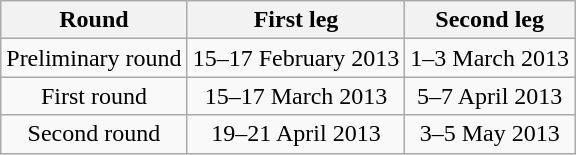<table class="wikitable" style="text-align:center">
<tr>
<th>Round</th>
<th>First leg</th>
<th>Second leg</th>
</tr>
<tr>
<td>Preliminary round</td>
<td>15–17 February 2013</td>
<td>1–3 March 2013</td>
</tr>
<tr>
<td>First round</td>
<td>15–17 March 2013</td>
<td>5–7 April 2013</td>
</tr>
<tr>
<td>Second round</td>
<td>19–21 April 2013</td>
<td>3–5 May 2013</td>
</tr>
</table>
